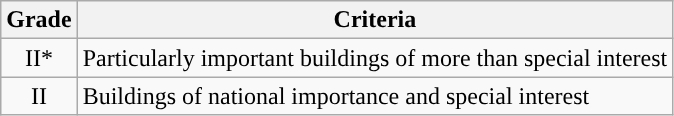<table class="wikitable">
<tr>
<th>Grade</th>
<th>Criteria</th>
</tr>
<tr>
<td align="center" >II*</td>
<td>Particularly important buildings of more than special interest</td>
</tr>
<tr>
<td align="center" >II</td>
<td>Buildings of national importance and special interest</td>
</tr>
</table>
